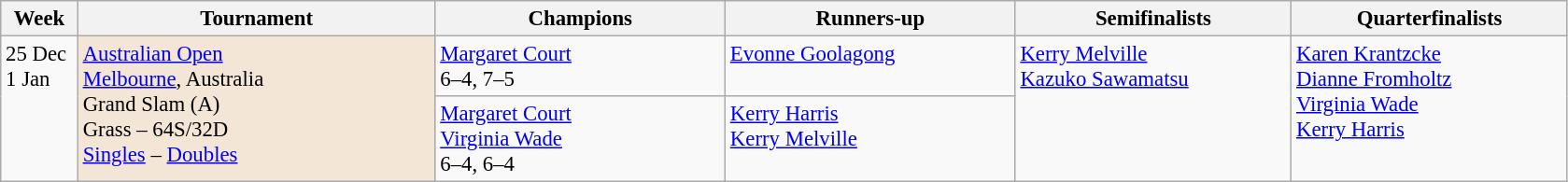<table class=wikitable style=font-size:95%>
<tr>
<th style="width:48px;">Week</th>
<th style="width:248px;">Tournament</th>
<th style="width:200px;">Champions</th>
<th style="width:200px;">Runners-up</th>
<th style="width:190px;">Semifinalists</th>
<th style="width:190px;">Quarterfinalists</th>
</tr>
<tr valign=top>
<td rowspan=2>25 Dec<br>1 Jan</td>
<td bgcolor=#F3E6D7 rowspan=2><a href='#'>Australian Open</a><br> <a href='#'>Melbourne</a>, Australia<br>Grand Slam (A) <br>Grass – 64S/32D<br><a href='#'>Singles</a> – <a href='#'>Doubles</a></td>
<td> <a href='#'>Margaret Court</a><br> 6–4, 7–5</td>
<td> <a href='#'>Evonne Goolagong</a></td>
<td rowspan=2> <a href='#'>Kerry Melville</a><br> <a href='#'>Kazuko Sawamatsu</a></td>
<td rowspan=2> <a href='#'>Karen Krantzcke</a><br> <a href='#'>Dianne Fromholtz</a><br> <a href='#'>Virginia Wade</a><br> <a href='#'>Kerry Harris</a></td>
</tr>
<tr valign=top>
<td> <a href='#'>Margaret Court</a> <br>  <a href='#'>Virginia Wade</a><br>6–4, 6–4</td>
<td> <a href='#'>Kerry Harris</a> <br>  <a href='#'>Kerry Melville</a></td>
</tr>
</table>
